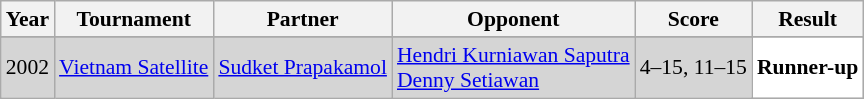<table class="sortable wikitable" style="font-size: 90%;">
<tr>
<th>Year</th>
<th>Tournament</th>
<th>Partner</th>
<th>Opponent</th>
<th>Score</th>
<th>Result</th>
</tr>
<tr>
</tr>
<tr style="background:#D5D5D5">
<td align="center">2002</td>
<td align="left"><a href='#'>Vietnam Satellite</a></td>
<td align="left"> <a href='#'>Sudket Prapakamol</a></td>
<td align="left"> <a href='#'>Hendri Kurniawan Saputra</a> <br>  <a href='#'>Denny Setiawan</a></td>
<td align="left">4–15, 11–15</td>
<td style="text-align:left; background:white"> <strong>Runner-up</strong></td>
</tr>
</table>
